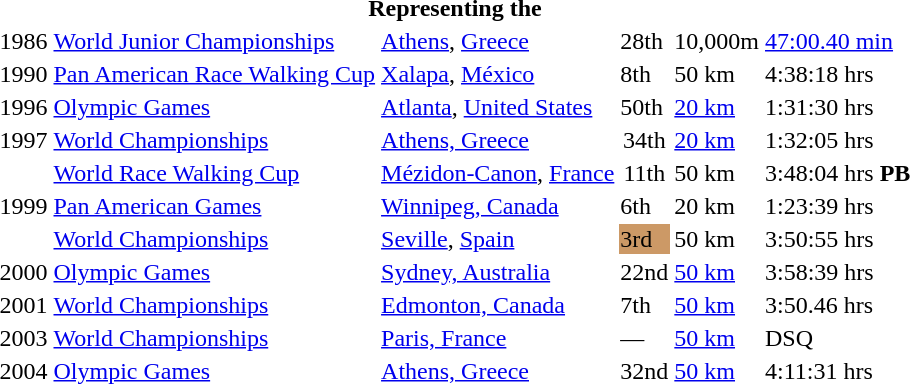<table>
<tr>
<th colspan="6">Representing the </th>
</tr>
<tr>
<td>1986</td>
<td><a href='#'>World Junior Championships</a></td>
<td><a href='#'>Athens</a>, <a href='#'>Greece</a></td>
<td>28th</td>
<td>10,000m</td>
<td><a href='#'>47:00.40 min</a></td>
</tr>
<tr>
<td>1990</td>
<td><a href='#'>Pan American Race Walking Cup</a></td>
<td><a href='#'>Xalapa</a>, <a href='#'>México</a></td>
<td>8th</td>
<td>50 km</td>
<td>4:38:18 hrs</td>
</tr>
<tr>
<td>1996</td>
<td><a href='#'>Olympic Games</a></td>
<td><a href='#'>Atlanta</a>, <a href='#'>United States</a></td>
<td>50th</td>
<td><a href='#'>20 km</a></td>
<td>1:31:30 hrs</td>
</tr>
<tr>
<td>1997</td>
<td><a href='#'>World Championships</a></td>
<td><a href='#'>Athens, Greece</a></td>
<td align="center">34th</td>
<td><a href='#'>20 km</a></td>
<td>1:32:05 hrs</td>
</tr>
<tr>
<td rowspan=3>1999</td>
<td><a href='#'>World Race Walking Cup</a></td>
<td><a href='#'>Mézidon-Canon</a>, <a href='#'>France</a></td>
<td align="center">11th</td>
<td>50 km</td>
<td>3:48:04 hrs <strong>PB</strong></td>
</tr>
<tr>
<td><a href='#'>Pan American Games</a></td>
<td><a href='#'>Winnipeg, Canada</a></td>
<td>6th</td>
<td>20 km</td>
<td>1:23:39 hrs</td>
</tr>
<tr>
<td><a href='#'>World Championships</a></td>
<td><a href='#'>Seville</a>, <a href='#'>Spain</a></td>
<td bgcolor="cc9966">3rd</td>
<td>50 km</td>
<td>3:50:55 hrs</td>
</tr>
<tr>
<td>2000</td>
<td><a href='#'>Olympic Games</a></td>
<td><a href='#'>Sydney, Australia</a></td>
<td>22nd</td>
<td><a href='#'>50 km</a></td>
<td>3:58:39 hrs</td>
</tr>
<tr>
<td>2001</td>
<td><a href='#'>World Championships</a></td>
<td><a href='#'>Edmonton, Canada</a></td>
<td>7th</td>
<td><a href='#'>50 km</a></td>
<td>3:50.46 hrs</td>
</tr>
<tr>
<td>2003</td>
<td><a href='#'>World Championships</a></td>
<td><a href='#'>Paris, France</a></td>
<td>—</td>
<td><a href='#'>50 km</a></td>
<td>DSQ</td>
</tr>
<tr>
<td>2004</td>
<td><a href='#'>Olympic Games</a></td>
<td><a href='#'>Athens, Greece</a></td>
<td>32nd</td>
<td><a href='#'>50 km</a></td>
<td>4:11:31 hrs</td>
</tr>
</table>
